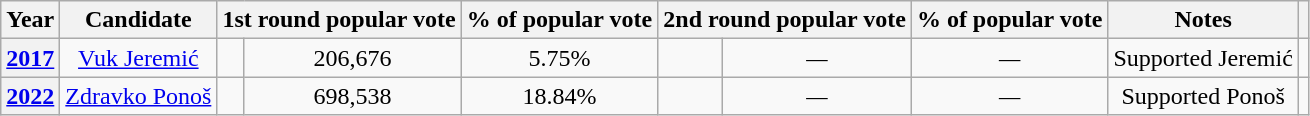<table class="wikitable" style="text-align:center">
<tr>
<th>Year</th>
<th>Candidate</th>
<th colspan="2">1st round popular vote</th>
<th>% of popular vote</th>
<th colspan="2">2nd round popular vote</th>
<th>% of popular vote</th>
<th>Notes</th>
<th></th>
</tr>
<tr>
<th><a href='#'>2017</a></th>
<td><a href='#'>Vuk Jeremić</a></td>
<td></td>
<td>206,676</td>
<td>5.75%</td>
<td></td>
<td><em>—</em></td>
<td><em>—</em></td>
<td>Supported Jeremić</td>
<td></td>
</tr>
<tr>
<th><a href='#'>2022</a></th>
<td><a href='#'>Zdravko Ponoš</a></td>
<td></td>
<td>698,538</td>
<td>18.84%</td>
<td></td>
<td><em>—</em></td>
<td><em>—</em></td>
<td>Supported Ponoš</td>
<td></td>
</tr>
</table>
